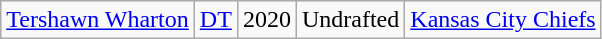<table class="wikitable">
<tr>
<td><a href='#'>Tershawn Wharton</a></td>
<td><a href='#'>DT</a></td>
<td>2020</td>
<td>Undrafted</td>
<td><a href='#'>Kansas City Chiefs</a></td>
</tr>
</table>
